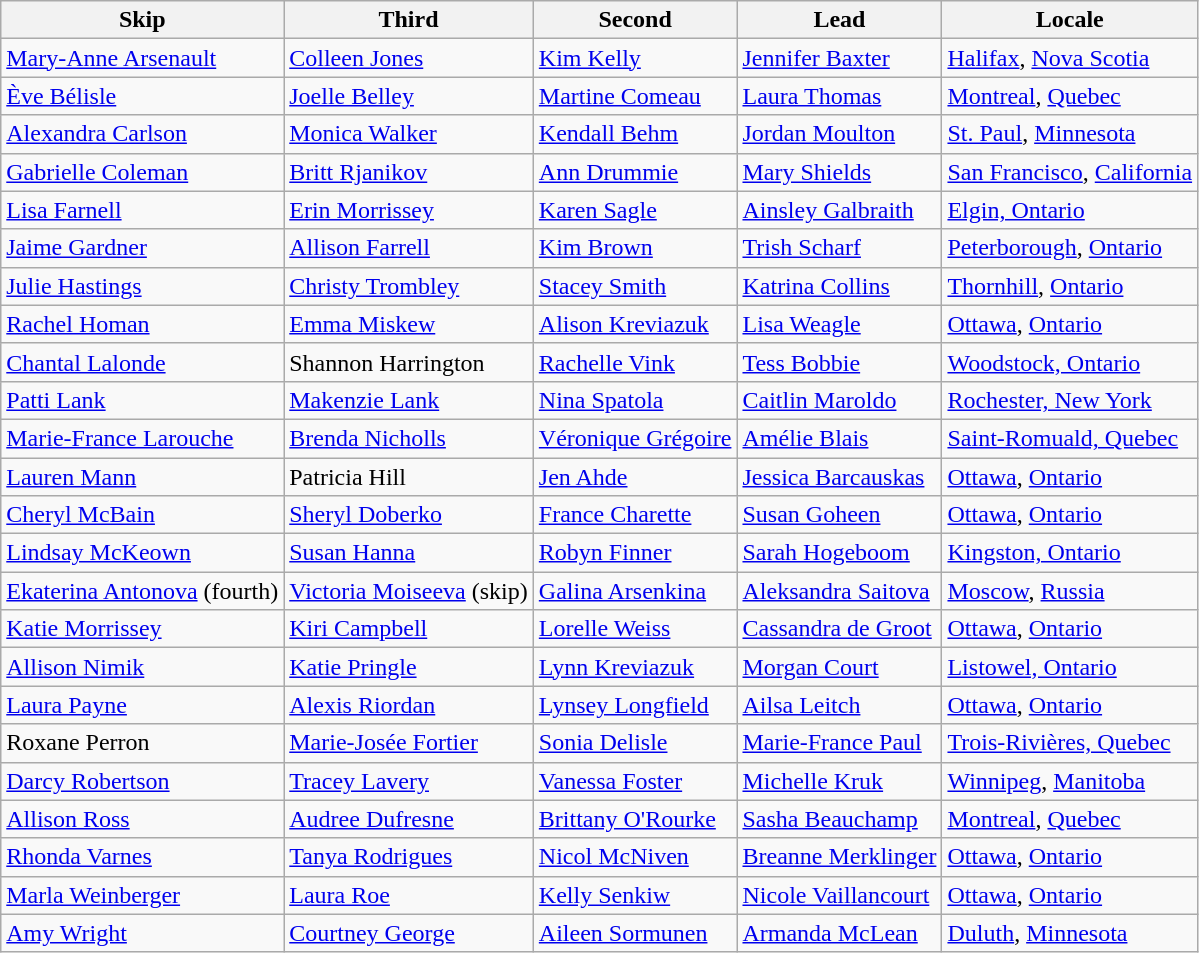<table class=wikitable>
<tr>
<th>Skip</th>
<th>Third</th>
<th>Second</th>
<th>Lead</th>
<th>Locale</th>
</tr>
<tr>
<td><a href='#'>Mary-Anne Arsenault</a></td>
<td><a href='#'>Colleen Jones</a></td>
<td><a href='#'>Kim Kelly</a></td>
<td><a href='#'>Jennifer Baxter</a></td>
<td> <a href='#'>Halifax</a>, <a href='#'>Nova Scotia</a></td>
</tr>
<tr>
<td><a href='#'>Ève Bélisle</a></td>
<td><a href='#'>Joelle Belley</a></td>
<td><a href='#'>Martine Comeau</a></td>
<td><a href='#'>Laura Thomas</a></td>
<td> <a href='#'>Montreal</a>, <a href='#'>Quebec</a></td>
</tr>
<tr>
<td><a href='#'>Alexandra Carlson</a></td>
<td><a href='#'>Monica Walker</a></td>
<td><a href='#'>Kendall Behm</a></td>
<td><a href='#'>Jordan Moulton</a></td>
<td> <a href='#'>St. Paul</a>, <a href='#'>Minnesota</a></td>
</tr>
<tr>
<td><a href='#'>Gabrielle Coleman</a></td>
<td><a href='#'>Britt Rjanikov</a></td>
<td><a href='#'>Ann Drummie</a></td>
<td><a href='#'>Mary Shields</a></td>
<td> <a href='#'>San Francisco</a>, <a href='#'>California</a></td>
</tr>
<tr>
<td><a href='#'>Lisa Farnell</a></td>
<td><a href='#'>Erin Morrissey</a></td>
<td><a href='#'>Karen Sagle</a></td>
<td><a href='#'>Ainsley Galbraith</a></td>
<td> <a href='#'>Elgin, Ontario</a></td>
</tr>
<tr>
<td><a href='#'>Jaime Gardner</a></td>
<td><a href='#'>Allison Farrell</a></td>
<td><a href='#'>Kim Brown</a></td>
<td><a href='#'>Trish Scharf</a></td>
<td> <a href='#'>Peterborough</a>, <a href='#'>Ontario</a></td>
</tr>
<tr>
<td><a href='#'>Julie Hastings</a></td>
<td><a href='#'>Christy Trombley</a></td>
<td><a href='#'>Stacey Smith</a></td>
<td><a href='#'>Katrina Collins</a></td>
<td> <a href='#'>Thornhill</a>, <a href='#'>Ontario</a></td>
</tr>
<tr>
<td><a href='#'>Rachel Homan</a></td>
<td><a href='#'>Emma Miskew</a></td>
<td><a href='#'>Alison Kreviazuk</a></td>
<td><a href='#'>Lisa Weagle</a></td>
<td> <a href='#'>Ottawa</a>, <a href='#'>Ontario</a></td>
</tr>
<tr>
<td><a href='#'>Chantal Lalonde</a></td>
<td>Shannon Harrington</td>
<td><a href='#'>Rachelle Vink</a></td>
<td><a href='#'>Tess Bobbie</a></td>
<td> <a href='#'>Woodstock, Ontario</a></td>
</tr>
<tr>
<td><a href='#'>Patti Lank</a></td>
<td><a href='#'>Makenzie Lank</a></td>
<td><a href='#'>Nina Spatola</a></td>
<td><a href='#'>Caitlin Maroldo</a></td>
<td> <a href='#'>Rochester, New York</a></td>
</tr>
<tr>
<td><a href='#'>Marie-France Larouche</a></td>
<td><a href='#'>Brenda Nicholls</a></td>
<td><a href='#'>Véronique Grégoire</a></td>
<td><a href='#'>Amélie Blais</a></td>
<td> <a href='#'>Saint-Romuald, Quebec</a></td>
</tr>
<tr>
<td><a href='#'>Lauren Mann</a></td>
<td>Patricia Hill</td>
<td><a href='#'>Jen Ahde</a></td>
<td><a href='#'>Jessica Barcauskas</a></td>
<td> <a href='#'>Ottawa</a>, <a href='#'>Ontario</a></td>
</tr>
<tr>
<td><a href='#'>Cheryl McBain</a></td>
<td><a href='#'>Sheryl Doberko</a></td>
<td><a href='#'>France Charette</a></td>
<td><a href='#'>Susan Goheen</a></td>
<td> <a href='#'>Ottawa</a>, <a href='#'>Ontario</a></td>
</tr>
<tr>
<td><a href='#'>Lindsay McKeown</a></td>
<td><a href='#'>Susan Hanna</a></td>
<td><a href='#'>Robyn Finner</a></td>
<td><a href='#'>Sarah Hogeboom</a></td>
<td> <a href='#'>Kingston, Ontario</a></td>
</tr>
<tr>
<td><a href='#'>Ekaterina Antonova</a> (fourth)</td>
<td><a href='#'>Victoria Moiseeva</a> (skip)</td>
<td><a href='#'>Galina Arsenkina</a></td>
<td><a href='#'>Aleksandra Saitova</a></td>
<td> <a href='#'>Moscow</a>, <a href='#'>Russia</a></td>
</tr>
<tr>
<td><a href='#'>Katie Morrissey</a></td>
<td><a href='#'>Kiri Campbell</a></td>
<td><a href='#'>Lorelle Weiss</a></td>
<td><a href='#'>Cassandra de Groot</a></td>
<td> <a href='#'>Ottawa</a>, <a href='#'>Ontario</a></td>
</tr>
<tr>
<td><a href='#'>Allison Nimik</a></td>
<td><a href='#'>Katie Pringle</a></td>
<td><a href='#'>Lynn Kreviazuk</a></td>
<td><a href='#'>Morgan Court</a></td>
<td> <a href='#'>Listowel, Ontario</a></td>
</tr>
<tr>
<td><a href='#'>Laura Payne</a></td>
<td><a href='#'>Alexis Riordan</a></td>
<td><a href='#'>Lynsey Longfield</a></td>
<td><a href='#'>Ailsa Leitch</a></td>
<td> <a href='#'>Ottawa</a>, <a href='#'>Ontario</a></td>
</tr>
<tr>
<td>Roxane Perron</td>
<td><a href='#'>Marie-Josée Fortier</a></td>
<td><a href='#'>Sonia Delisle</a></td>
<td><a href='#'>Marie-France Paul</a></td>
<td> <a href='#'>Trois-Rivières, Quebec</a></td>
</tr>
<tr>
<td><a href='#'>Darcy Robertson</a></td>
<td><a href='#'>Tracey Lavery</a></td>
<td><a href='#'>Vanessa Foster</a></td>
<td><a href='#'>Michelle Kruk</a></td>
<td> <a href='#'>Winnipeg</a>, <a href='#'>Manitoba</a></td>
</tr>
<tr>
<td><a href='#'>Allison Ross</a></td>
<td><a href='#'>Audree Dufresne</a></td>
<td><a href='#'>Brittany O'Rourke</a></td>
<td><a href='#'>Sasha Beauchamp</a></td>
<td> <a href='#'>Montreal</a>, <a href='#'>Quebec</a></td>
</tr>
<tr>
<td><a href='#'>Rhonda Varnes</a></td>
<td><a href='#'>Tanya Rodrigues</a></td>
<td><a href='#'>Nicol McNiven</a></td>
<td><a href='#'>Breanne Merklinger</a></td>
<td> <a href='#'>Ottawa</a>, <a href='#'>Ontario</a></td>
</tr>
<tr>
<td><a href='#'>Marla Weinberger</a></td>
<td><a href='#'>Laura Roe</a></td>
<td><a href='#'>Kelly Senkiw</a></td>
<td><a href='#'>Nicole Vaillancourt</a></td>
<td> <a href='#'>Ottawa</a>, <a href='#'>Ontario</a></td>
</tr>
<tr>
<td><a href='#'>Amy Wright</a></td>
<td><a href='#'>Courtney George</a></td>
<td><a href='#'>Aileen Sormunen</a></td>
<td><a href='#'>Armanda McLean</a></td>
<td> <a href='#'>Duluth</a>, <a href='#'>Minnesota</a></td>
</tr>
</table>
